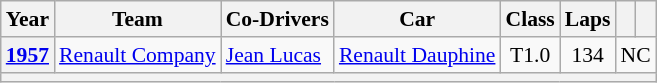<table class="wikitable" style="text-align:center; font-size:90%">
<tr>
<th>Year</th>
<th>Team</th>
<th>Co-Drivers</th>
<th>Car</th>
<th>Class</th>
<th>Laps</th>
<th></th>
<th></th>
</tr>
<tr>
<th><a href='#'>1957</a></th>
<td align=left> <a href='#'>Renault Company</a></td>
<td align=left> <a href='#'>Jean Lucas</a></td>
<td align=left><a href='#'>Renault Dauphine</a></td>
<td>T1.0</td>
<td>134</td>
<td colspan=2>NC</td>
</tr>
<tr>
<th colspan="8"></th>
</tr>
</table>
